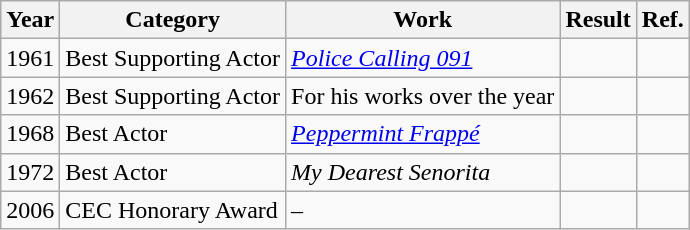<table class = "wikitable sortable">
<tr>
<th>Year</th>
<th>Category</th>
<th>Work</th>
<th>Result</th>
<th>Ref.</th>
</tr>
<tr>
<td>1961</td>
<td>Best Supporting Actor</td>
<td><em><a href='#'>Police Calling 091</a></em></td>
<td></td>
<td></td>
</tr>
<tr>
<td>1962</td>
<td>Best Supporting Actor</td>
<td>For his works over the year</td>
<td></td>
<td></td>
</tr>
<tr>
<td>1968</td>
<td>Best Actor</td>
<td><em><a href='#'>Peppermint Frappé</a></em></td>
<td></td>
<td></td>
</tr>
<tr>
<td>1972</td>
<td>Best Actor</td>
<td><em>My Dearest Senorita</em></td>
<td></td>
<td></td>
</tr>
<tr>
<td>2006</td>
<td>CEC Honorary Award</td>
<td>–</td>
<td></td>
<td></td>
</tr>
</table>
